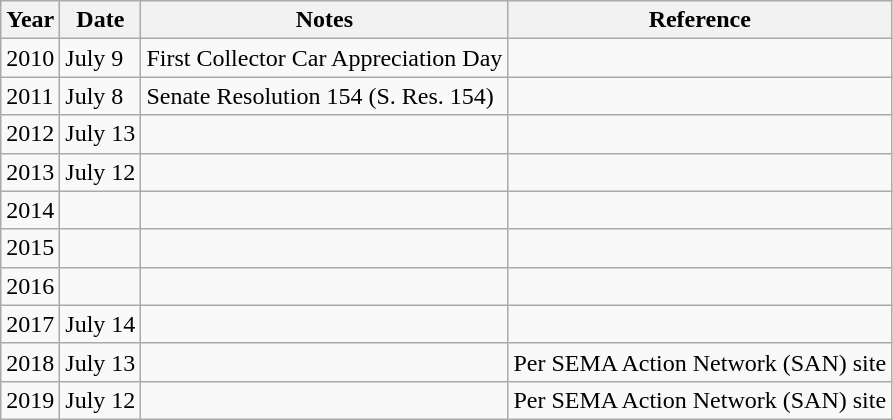<table class="wikitable">
<tr>
<th>Year</th>
<th>Date</th>
<th>Notes</th>
<th>Reference</th>
</tr>
<tr>
<td>2010</td>
<td>July 9</td>
<td>First Collector Car Appreciation Day</td>
<td></td>
</tr>
<tr>
<td>2011</td>
<td>July 8</td>
<td>Senate Resolution 154 (S. Res. 154)</td>
<td></td>
</tr>
<tr>
<td>2012</td>
<td>July 13</td>
<td></td>
<td></td>
</tr>
<tr>
<td>2013</td>
<td>July 12</td>
<td></td>
<td></td>
</tr>
<tr>
<td>2014</td>
<td></td>
<td></td>
<td></td>
</tr>
<tr>
<td>2015</td>
<td></td>
<td></td>
<td></td>
</tr>
<tr>
<td>2016</td>
<td></td>
<td></td>
<td></td>
</tr>
<tr>
<td>2017</td>
<td>July 14</td>
<td></td>
<td></td>
</tr>
<tr>
<td>2018</td>
<td>July 13</td>
<td></td>
<td>Per SEMA Action Network (SAN) site</td>
</tr>
<tr>
<td>2019</td>
<td>July 12</td>
<td></td>
<td>Per SEMA Action Network (SAN) site</td>
</tr>
</table>
